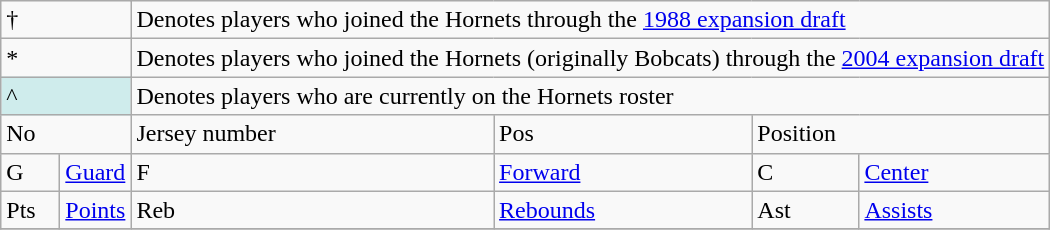<table class="wikitable">
<tr>
<td width:3em" colspan=2>†</td>
<td colspan=5>Denotes players who joined the Hornets through the <a href='#'>1988 expansion draft</a></td>
</tr>
<tr>
<td width:3em" colspan=2>*</td>
<td colspan=5>Denotes players who joined the Hornets (originally Bobcats) through the <a href='#'>2004 expansion draft</a></td>
</tr>
<tr>
<td style="background-color:#CFECEC; width:3em" colspan=2>^</td>
<td colspan=5>Denotes players who are currently on the Hornets roster</td>
</tr>
<tr>
<td colspan=2>No</td>
<td colspan=2>Jersey number</td>
<td>Pos</td>
<td colspan=2>Position</td>
</tr>
<tr>
<td style="width:2em">G</td>
<td colspan=2><a href='#'>Guard</a></td>
<td>F</td>
<td><a href='#'>Forward</a></td>
<td>C</td>
<td><a href='#'>Center</a></td>
</tr>
<tr>
<td style="width:2em">Pts</td>
<td colspan=2><a href='#'>Points</a></td>
<td>Reb</td>
<td><a href='#'>Rebounds</a></td>
<td>Ast</td>
<td><a href='#'>Assists</a></td>
</tr>
<tr>
</tr>
</table>
